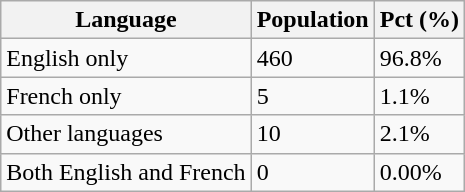<table class="wikitable">
<tr>
<th>Language</th>
<th>Population</th>
<th>Pct (%)</th>
</tr>
<tr>
<td>English only</td>
<td>460</td>
<td>96.8%</td>
</tr>
<tr>
<td>French only</td>
<td>5</td>
<td>1.1%</td>
</tr>
<tr>
<td>Other languages</td>
<td>10</td>
<td>2.1%</td>
</tr>
<tr>
<td>Both English and French</td>
<td>0</td>
<td>0.00%</td>
</tr>
</table>
